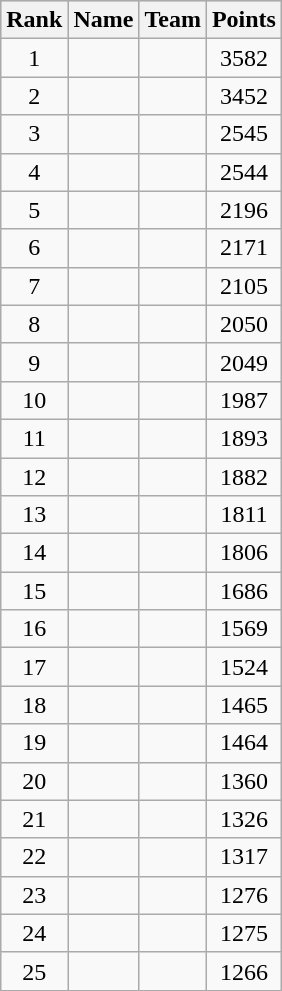<table class="wikitable">
<tr style="background:#ccf;">
<th>Rank</th>
<th>Name</th>
<th>Team</th>
<th>Points</th>
</tr>
<tr>
<td align=center>1</td>
<td></td>
<td></td>
<td align=center>3582</td>
</tr>
<tr>
<td align=center>2</td>
<td></td>
<td></td>
<td align=center>3452</td>
</tr>
<tr>
<td align=center>3</td>
<td></td>
<td></td>
<td align=center>2545</td>
</tr>
<tr>
<td align=center>4</td>
<td></td>
<td></td>
<td align=center>2544</td>
</tr>
<tr>
<td align=center>5</td>
<td></td>
<td></td>
<td align=center>2196</td>
</tr>
<tr>
<td align=center>6</td>
<td></td>
<td></td>
<td align=center>2171</td>
</tr>
<tr>
<td align=center>7</td>
<td></td>
<td></td>
<td align=center>2105</td>
</tr>
<tr>
<td align=center>8</td>
<td></td>
<td></td>
<td align=center>2050</td>
</tr>
<tr>
<td align=center>9</td>
<td></td>
<td></td>
<td align=center>2049</td>
</tr>
<tr>
<td align=center>10</td>
<td></td>
<td></td>
<td align=center>1987</td>
</tr>
<tr>
<td align=center>11</td>
<td></td>
<td></td>
<td align=center>1893</td>
</tr>
<tr>
<td align=center>12</td>
<td></td>
<td></td>
<td align=center>1882</td>
</tr>
<tr>
<td align=center>13</td>
<td></td>
<td></td>
<td align=center>1811</td>
</tr>
<tr>
<td align=center>14</td>
<td></td>
<td></td>
<td align=center>1806</td>
</tr>
<tr>
<td align=center>15</td>
<td></td>
<td></td>
<td align=center>1686</td>
</tr>
<tr>
<td align=center>16</td>
<td></td>
<td></td>
<td align=center>1569</td>
</tr>
<tr>
<td align=center>17</td>
<td></td>
<td></td>
<td align=center>1524</td>
</tr>
<tr>
<td align=center>18</td>
<td></td>
<td></td>
<td align=center>1465</td>
</tr>
<tr>
<td align=center>19</td>
<td></td>
<td></td>
<td align=center>1464</td>
</tr>
<tr>
<td align=center>20</td>
<td></td>
<td></td>
<td align=center>1360</td>
</tr>
<tr>
<td align=center>21</td>
<td></td>
<td></td>
<td align=center>1326</td>
</tr>
<tr>
<td align=center>22</td>
<td></td>
<td></td>
<td align=center>1317</td>
</tr>
<tr>
<td align=center>23</td>
<td></td>
<td></td>
<td align=center>1276</td>
</tr>
<tr>
<td align=center>24</td>
<td></td>
<td></td>
<td align=center>1275</td>
</tr>
<tr>
<td align=center>25</td>
<td></td>
<td></td>
<td align=center>1266</td>
</tr>
</table>
